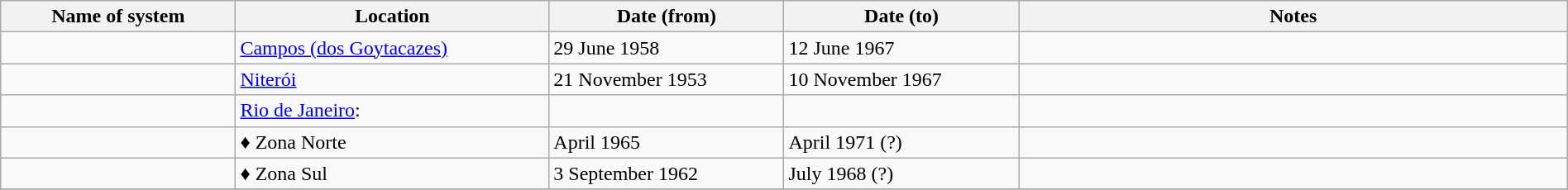<table class="wikitable" width=100%>
<tr>
<th width=15%>Name of system</th>
<th width=20%>Location</th>
<th width=15%>Date (from)</th>
<th width=15%>Date (to)</th>
<th width=35%>Notes</th>
</tr>
<tr>
<td> </td>
<td><a href='#'>Campos (dos Goytacazes)</a></td>
<td>29 June 1958</td>
<td>12 June 1967</td>
<td> </td>
</tr>
<tr>
<td> </td>
<td><a href='#'>Niterói</a></td>
<td>21 November 1953</td>
<td>10 November 1967</td>
<td> </td>
</tr>
<tr>
<td> </td>
<td><a href='#'>Rio de Janeiro</a>:</td>
<td> </td>
<td> </td>
<td> </td>
</tr>
<tr>
<td> </td>
<td>♦ Zona Norte</td>
<td>April 1965</td>
<td>April 1971 (?)</td>
<td> </td>
</tr>
<tr>
<td> </td>
<td>♦ Zona Sul</td>
<td>3 September 1962</td>
<td>July 1968 (?)</td>
<td> </td>
</tr>
<tr>
</tr>
</table>
